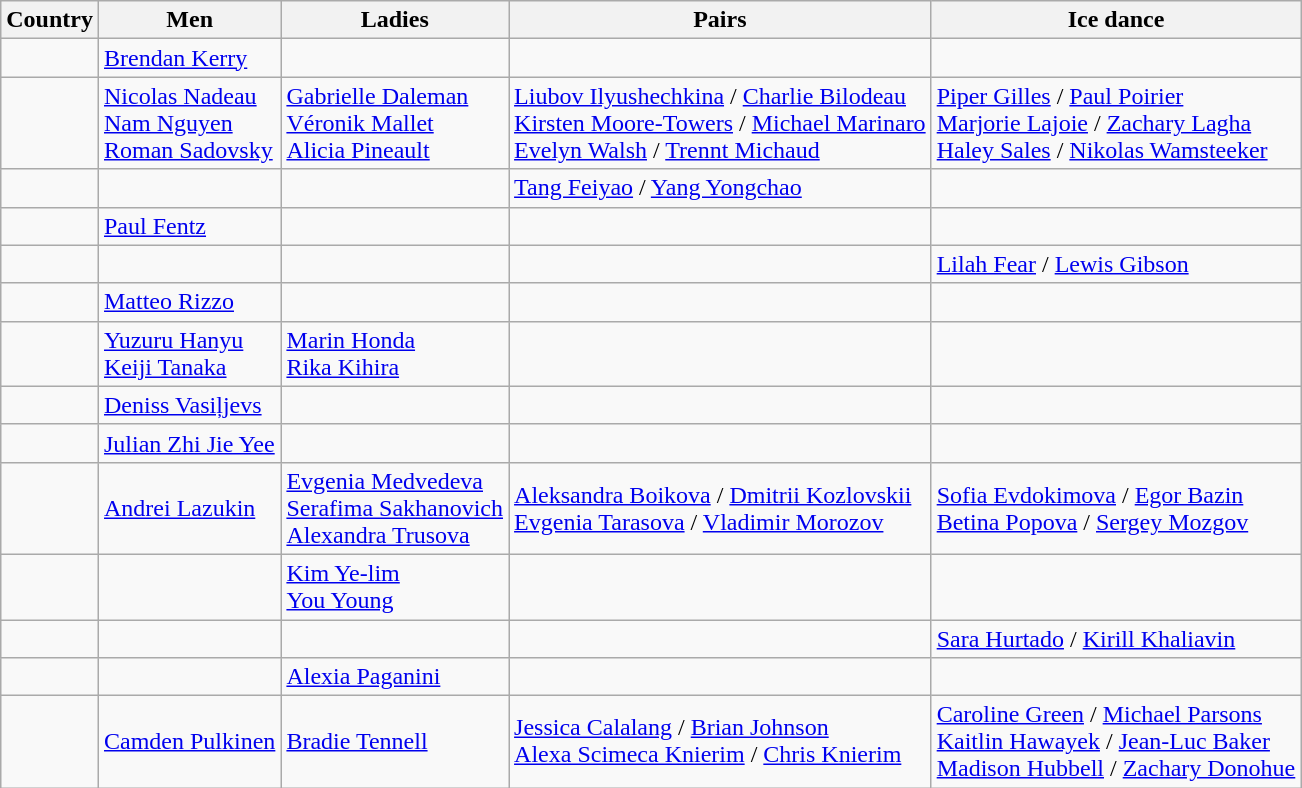<table class="wikitable">
<tr>
<th>Country</th>
<th>Men</th>
<th>Ladies</th>
<th>Pairs</th>
<th>Ice dance</th>
</tr>
<tr>
<td></td>
<td><a href='#'>Brendan Kerry</a></td>
<td></td>
<td></td>
<td></td>
</tr>
<tr>
<td></td>
<td><a href='#'>Nicolas Nadeau</a><br><a href='#'>Nam Nguyen</a><br><a href='#'>Roman Sadovsky</a></td>
<td><a href='#'>Gabrielle Daleman</a><br><a href='#'>Véronik Mallet</a><br><a href='#'>Alicia Pineault</a></td>
<td><a href='#'>Liubov Ilyushechkina</a> / <a href='#'>Charlie Bilodeau</a><br><a href='#'>Kirsten Moore-Towers</a> / <a href='#'>Michael Marinaro</a><br><a href='#'>Evelyn Walsh</a> / <a href='#'>Trennt Michaud</a></td>
<td><a href='#'>Piper Gilles</a> / <a href='#'>Paul Poirier</a><br><a href='#'>Marjorie Lajoie</a> / <a href='#'>Zachary Lagha</a><br><a href='#'>Haley Sales</a> / <a href='#'>Nikolas Wamsteeker</a></td>
</tr>
<tr>
<td></td>
<td></td>
<td></td>
<td><a href='#'>Tang Feiyao</a> / <a href='#'>Yang Yongchao</a></td>
<td></td>
</tr>
<tr>
<td></td>
<td><a href='#'>Paul Fentz</a></td>
<td></td>
<td></td>
<td></td>
</tr>
<tr>
<td></td>
<td></td>
<td></td>
<td></td>
<td><a href='#'>Lilah Fear</a> / <a href='#'>Lewis Gibson</a></td>
</tr>
<tr>
<td></td>
<td><a href='#'>Matteo Rizzo</a></td>
<td></td>
<td></td>
<td></td>
</tr>
<tr>
<td></td>
<td><a href='#'>Yuzuru Hanyu</a><br><a href='#'>Keiji Tanaka</a></td>
<td><a href='#'>Marin Honda</a><br><a href='#'>Rika Kihira</a></td>
<td></td>
<td></td>
</tr>
<tr>
<td></td>
<td><a href='#'>Deniss Vasiļjevs</a></td>
<td></td>
<td></td>
<td></td>
</tr>
<tr>
<td></td>
<td><a href='#'>Julian Zhi Jie Yee</a></td>
<td></td>
<td></td>
<td></td>
</tr>
<tr>
<td></td>
<td><a href='#'>Andrei Lazukin</a></td>
<td><a href='#'>Evgenia Medvedeva</a><br><a href='#'>Serafima Sakhanovich</a><br><a href='#'>Alexandra Trusova</a></td>
<td><a href='#'>Aleksandra Boikova</a> / <a href='#'>Dmitrii Kozlovskii</a><br><a href='#'>Evgenia Tarasova</a> / <a href='#'>Vladimir Morozov</a></td>
<td><a href='#'>Sofia Evdokimova</a> / <a href='#'>Egor Bazin</a><br><a href='#'>Betina Popova</a> / <a href='#'>Sergey Mozgov</a></td>
</tr>
<tr>
<td></td>
<td></td>
<td><a href='#'>Kim Ye-lim</a><br><a href='#'>You Young</a></td>
<td></td>
<td></td>
</tr>
<tr>
<td></td>
<td></td>
<td></td>
<td></td>
<td><a href='#'>Sara Hurtado</a> / <a href='#'>Kirill Khaliavin</a></td>
</tr>
<tr>
<td></td>
<td></td>
<td><a href='#'>Alexia Paganini</a></td>
<td></td>
<td></td>
</tr>
<tr>
<td></td>
<td><a href='#'>Camden Pulkinen</a></td>
<td><a href='#'>Bradie Tennell</a></td>
<td><a href='#'>Jessica Calalang</a> / <a href='#'>Brian Johnson</a><br><a href='#'>Alexa Scimeca Knierim</a> / <a href='#'>Chris Knierim</a></td>
<td><a href='#'>Caroline Green</a> / <a href='#'>Michael Parsons</a><br><a href='#'>Kaitlin Hawayek</a> / <a href='#'>Jean-Luc Baker</a><br><a href='#'>Madison Hubbell</a> / <a href='#'>Zachary Donohue</a></td>
</tr>
</table>
